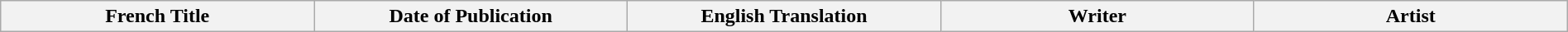<table class="wikitable plainrowheaders" style="width:100%; margin:auto;">
<tr>
<th width="120">French Title</th>
<th width="120">Date of Publication</th>
<th width="120">English Translation</th>
<th width="120">Writer</th>
<th width="120">Artist<br>








</th>
</tr>
</table>
